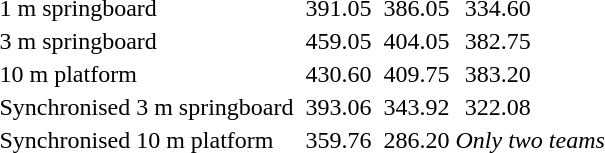<table>
<tr>
<td>1 m springboard</td>
<td></td>
<td>391.05</td>
<td></td>
<td>386.05</td>
<td></td>
<td>334.60</td>
</tr>
<tr>
<td>3 m springboard</td>
<td></td>
<td>459.05</td>
<td></td>
<td>404.05</td>
<td></td>
<td>382.75</td>
</tr>
<tr>
<td>10 m platform</td>
<td></td>
<td>430.60</td>
<td></td>
<td>409.75</td>
<td></td>
<td>383.20</td>
</tr>
<tr>
<td>Synchronised 3 m springboard</td>
<td></td>
<td>393.06</td>
<td></td>
<td>343.92</td>
<td></td>
<td>322.08</td>
</tr>
<tr>
<td>Synchronised 10 m platform</td>
<td></td>
<td>359.76</td>
<td></td>
<td>286.20</td>
<td colspan=2 align=center><em>Only two teams</em></td>
</tr>
</table>
